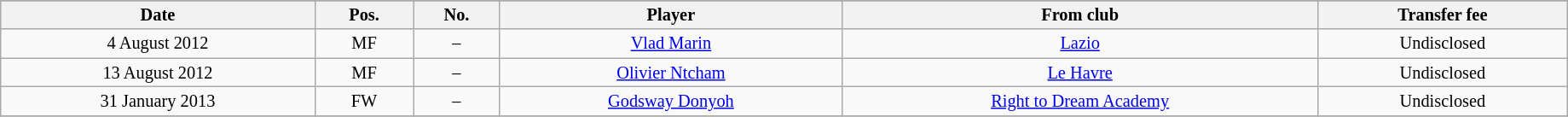<table class="wikitable sortable" style="width:97%; text-align:center; font-size:85%; text-align:centre;">
<tr>
</tr>
<tr>
<th>Date</th>
<th>Pos.</th>
<th>No.</th>
<th>Player</th>
<th>From club</th>
<th>Transfer fee</th>
</tr>
<tr>
<td>4 August 2012</td>
<td>MF</td>
<td>–</td>
<td> <a href='#'>Vlad Marin</a></td>
<td> <a href='#'>Lazio</a></td>
<td>Undisclosed</td>
</tr>
<tr>
<td>13 August 2012</td>
<td>MF</td>
<td>–</td>
<td> <a href='#'>Olivier Ntcham</a></td>
<td> <a href='#'>Le Havre</a></td>
<td>Undisclosed</td>
</tr>
<tr>
<td>31 January 2013</td>
<td>FW</td>
<td>–</td>
<td> <a href='#'>Godsway Donyoh</a></td>
<td> <a href='#'>Right to Dream Academy</a></td>
<td>Undisclosed</td>
</tr>
<tr>
</tr>
</table>
